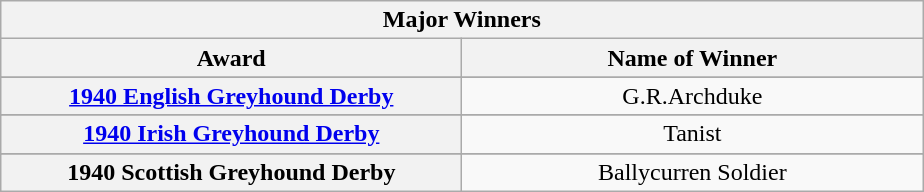<table class="wikitable">
<tr>
<th colspan="2">Major Winners</th>
</tr>
<tr>
<th width=300>Award</th>
<th width=300>Name of Winner</th>
</tr>
<tr>
</tr>
<tr align=center>
<th><a href='#'>1940 English Greyhound Derby</a></th>
<td>G.R.Archduke</td>
</tr>
<tr>
</tr>
<tr align=center>
<th><a href='#'>1940 Irish Greyhound Derby</a></th>
<td>Tanist</td>
</tr>
<tr>
</tr>
<tr align=center>
<th>1940 Scottish Greyhound Derby </th>
<td>Ballycurren Soldier</td>
</tr>
</table>
